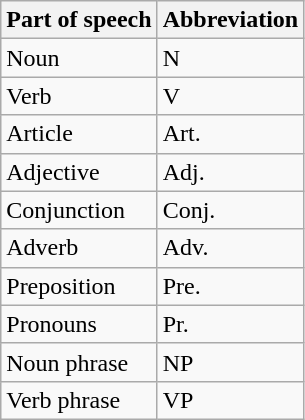<table class="wikitable">
<tr>
<th>Part of speech</th>
<th>Abbreviation</th>
</tr>
<tr>
<td>Noun</td>
<td>N</td>
</tr>
<tr>
<td>Verb</td>
<td>V</td>
</tr>
<tr>
<td>Article</td>
<td>Art.</td>
</tr>
<tr>
<td>Adjective</td>
<td>Adj.</td>
</tr>
<tr>
<td>Conjunction</td>
<td>Conj.</td>
</tr>
<tr>
<td>Adverb</td>
<td>Adv.</td>
</tr>
<tr>
<td>Preposition</td>
<td>Pre.</td>
</tr>
<tr>
<td>Pronouns</td>
<td>Pr.</td>
</tr>
<tr>
<td>Noun phrase</td>
<td>NP</td>
</tr>
<tr>
<td>Verb phrase</td>
<td>VP</td>
</tr>
</table>
